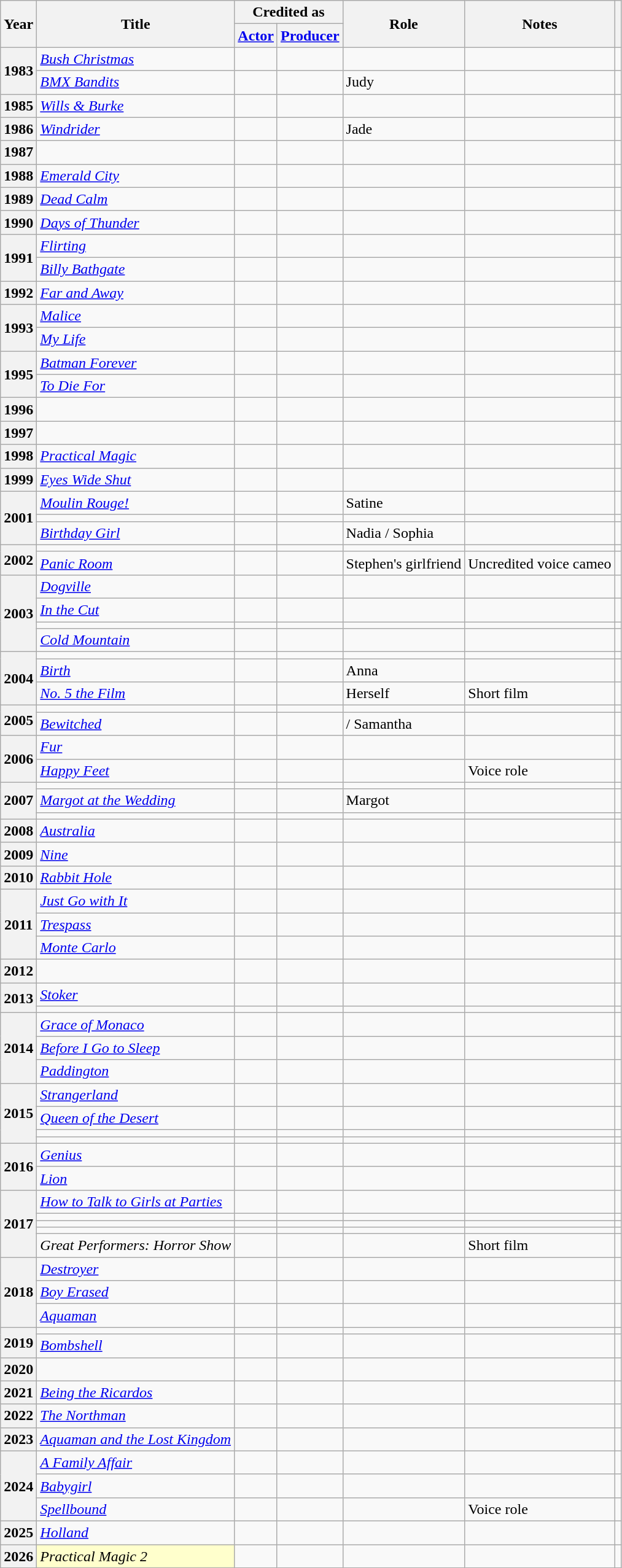<table class="wikitable plainrowheaders sortable">
<tr>
<th rowspan="2" scope="col">Year</th>
<th rowspan="2" scope="col">Title</th>
<th colspan="2" scope="col">Credited as</th>
<th rowspan="2" scope="col">Role</th>
<th rowspan="2" scope="col" class="unsortable">Notes</th>
<th rowspan="2" scope="col" class="unsortable"><br></th>
</tr>
<tr>
<th><a href='#'>Actor</a></th>
<th><a href='#'>Producer</a></th>
</tr>
<tr>
<th scope="row" rowspan="2">1983</th>
<td><em><a href='#'>Bush Christmas</a></em></td>
<td></td>
<td></td>
<td></td>
<td></td>
<td style="text-align:center;"></td>
</tr>
<tr>
<td><em><a href='#'>BMX Bandits</a></em></td>
<td></td>
<td></td>
<td>Judy</td>
<td></td>
<td style="text-align:center;"></td>
</tr>
<tr>
<th scope="row">1985</th>
<td><em><a href='#'>Wills & Burke</a></em></td>
<td></td>
<td></td>
<td></td>
<td></td>
<td style="text-align:center;"></td>
</tr>
<tr>
<th scope="row">1986</th>
<td><em><a href='#'>Windrider</a></em></td>
<td></td>
<td></td>
<td>Jade</td>
<td></td>
<td style="text-align:center;"></td>
</tr>
<tr>
<th scope="row">1987</th>
<td><em></em></td>
<td></td>
<td></td>
<td></td>
<td></td>
<td style="text-align:center;"></td>
</tr>
<tr>
<th scope="row">1988</th>
<td><em><a href='#'>Emerald City</a></em></td>
<td></td>
<td></td>
<td></td>
<td></td>
<td style="text-align:center;"></td>
</tr>
<tr>
<th scope="row">1989</th>
<td><em><a href='#'>Dead Calm</a></em></td>
<td></td>
<td></td>
<td></td>
<td></td>
<td style="text-align:center;"></td>
</tr>
<tr>
<th scope="row">1990</th>
<td><em><a href='#'>Days of Thunder</a></em></td>
<td></td>
<td></td>
<td></td>
<td></td>
<td style="text-align:center;"></td>
</tr>
<tr>
<th scope="row" rowspan="2">1991</th>
<td><em><a href='#'>Flirting</a></em></td>
<td></td>
<td></td>
<td></td>
<td></td>
<td style="text-align:center;"></td>
</tr>
<tr>
<td><em><a href='#'>Billy Bathgate</a></em></td>
<td></td>
<td></td>
<td></td>
<td></td>
<td style="text-align:center;"></td>
</tr>
<tr>
<th scope="row">1992</th>
<td><em><a href='#'>Far and Away</a></em></td>
<td></td>
<td></td>
<td></td>
<td></td>
<td style="text-align:center;"></td>
</tr>
<tr>
<th scope="row" rowspan="2">1993</th>
<td><em><a href='#'>Malice</a></em></td>
<td></td>
<td></td>
<td></td>
<td></td>
<td style="text-align:center;"></td>
</tr>
<tr>
<td><em><a href='#'>My Life</a></em></td>
<td></td>
<td></td>
<td></td>
<td></td>
<td style="text-align:center;"></td>
</tr>
<tr>
<th scope="row" rowspan="2">1995</th>
<td><em><a href='#'>Batman Forever</a></em></td>
<td></td>
<td></td>
<td></td>
<td></td>
<td style="text-align:center;"></td>
</tr>
<tr>
<td><em><a href='#'>To Die For</a></em></td>
<td></td>
<td></td>
<td></td>
<td></td>
<td style="text-align:center;"></td>
</tr>
<tr>
<th scope="row">1996</th>
<td><em></em></td>
<td></td>
<td></td>
<td></td>
<td></td>
<td style="text-align:center;"></td>
</tr>
<tr>
<th scope="row">1997</th>
<td><em></em></td>
<td></td>
<td></td>
<td></td>
<td></td>
<td style="text-align:center;"></td>
</tr>
<tr>
<th scope="row">1998</th>
<td><em><a href='#'>Practical Magic</a></em></td>
<td></td>
<td></td>
<td></td>
<td></td>
<td style="text-align:center;"></td>
</tr>
<tr>
<th scope="row">1999</th>
<td><em><a href='#'>Eyes Wide Shut</a></em></td>
<td></td>
<td></td>
<td></td>
<td></td>
<td style="text-align:center;"></td>
</tr>
<tr>
<th scope="row" rowspan="3">2001</th>
<td><em><a href='#'>Moulin Rouge!</a></em></td>
<td></td>
<td></td>
<td>Satine</td>
<td></td>
<td style="text-align:center;"></td>
</tr>
<tr>
<td><em></em></td>
<td></td>
<td></td>
<td></td>
<td></td>
<td style="text-align:center;"></td>
</tr>
<tr>
<td><em><a href='#'>Birthday Girl</a></em></td>
<td></td>
<td></td>
<td>Nadia / Sophia</td>
<td></td>
<td style="text-align:center;"></td>
</tr>
<tr>
<th rowspan="2" scope="row">2002</th>
<td><em></em></td>
<td></td>
<td></td>
<td></td>
<td></td>
<td style="text-align:center;"></td>
</tr>
<tr>
<td><em><a href='#'>Panic Room</a></em></td>
<td></td>
<td></td>
<td>Stephen's girlfriend</td>
<td>Uncredited voice cameo</td>
<td style="text-align:center;"></td>
</tr>
<tr>
<th scope="row" rowspan="4">2003</th>
<td><em><a href='#'>Dogville</a></em></td>
<td></td>
<td></td>
<td></td>
<td></td>
<td style="text-align:center;"></td>
</tr>
<tr>
<td><em><a href='#'>In the Cut</a></em></td>
<td></td>
<td></td>
<td></td>
<td></td>
<td style="text-align:center;"></td>
</tr>
<tr>
<td><em></em></td>
<td></td>
<td></td>
<td></td>
<td></td>
<td style="text-align:center;"></td>
</tr>
<tr>
<td><em><a href='#'>Cold Mountain</a></em></td>
<td></td>
<td></td>
<td></td>
<td></td>
<td style="text-align:center;"></td>
</tr>
<tr>
<th scope="row" rowspan="3">2004</th>
<td><em></em></td>
<td></td>
<td></td>
<td></td>
<td></td>
<td style="text-align:center;"></td>
</tr>
<tr>
<td><em><a href='#'>Birth</a></em></td>
<td></td>
<td></td>
<td>Anna</td>
<td></td>
<td style="text-align:center;"></td>
</tr>
<tr>
<td><em><a href='#'>No. 5 the Film</a></em></td>
<td></td>
<td></td>
<td>Herself</td>
<td>Short film</td>
<td style="text-align:center;"></td>
</tr>
<tr>
<th scope="row" rowspan="2">2005</th>
<td><em></em></td>
<td></td>
<td></td>
<td></td>
<td></td>
<td style="text-align:center;"></td>
</tr>
<tr>
<td><em><a href='#'>Bewitched</a></em></td>
<td></td>
<td></td>
<td> / Samantha</td>
<td></td>
<td style="text-align:center;"></td>
</tr>
<tr>
<th scope="row" rowspan="2">2006</th>
<td><em><a href='#'>Fur</a></em></td>
<td></td>
<td></td>
<td></td>
<td></td>
<td style="text-align:center;"></td>
</tr>
<tr>
<td><em><a href='#'>Happy Feet</a></em></td>
<td></td>
<td></td>
<td></td>
<td>Voice role</td>
<td style="text-align:center;"></td>
</tr>
<tr>
<th scope="row" rowspan="3">2007</th>
<td><em></em></td>
<td></td>
<td></td>
<td></td>
<td></td>
<td style="text-align:center;"></td>
</tr>
<tr>
<td><em><a href='#'>Margot at the Wedding</a></em></td>
<td></td>
<td></td>
<td>Margot</td>
<td></td>
<td style="text-align:center;"></td>
</tr>
<tr>
<td><em></em></td>
<td></td>
<td></td>
<td></td>
<td></td>
<td style="text-align:center;"></td>
</tr>
<tr>
<th scope="row">2008</th>
<td><em><a href='#'>Australia</a></em></td>
<td></td>
<td></td>
<td></td>
<td></td>
<td style="text-align:center;"></td>
</tr>
<tr>
<th scope="row">2009</th>
<td><em><a href='#'>Nine</a></em></td>
<td></td>
<td></td>
<td></td>
<td></td>
<td style="text-align:center;"></td>
</tr>
<tr>
<th scope="row">2010</th>
<td><em><a href='#'>Rabbit Hole</a></em></td>
<td></td>
<td></td>
<td></td>
<td></td>
<td style="text-align:center;"></td>
</tr>
<tr>
<th scope="row" rowspan="3">2011</th>
<td><em><a href='#'>Just Go with It</a></em></td>
<td></td>
<td></td>
<td></td>
<td></td>
<td style="text-align:center;"></td>
</tr>
<tr>
<td><em><a href='#'>Trespass</a></em></td>
<td></td>
<td></td>
<td></td>
<td></td>
<td style="text-align:center;"></td>
</tr>
<tr>
<td><em><a href='#'>Monte Carlo</a></em></td>
<td></td>
<td></td>
<td></td>
<td></td>
<td style="text-align:center;"></td>
</tr>
<tr>
<th scope="row">2012</th>
<td><em></em></td>
<td></td>
<td></td>
<td></td>
<td></td>
<td style="text-align:center;"></td>
</tr>
<tr>
<th scope="row" rowspan="2">2013</th>
<td><em><a href='#'>Stoker</a></em></td>
<td></td>
<td></td>
<td></td>
<td></td>
<td style="text-align:center;"></td>
</tr>
<tr>
<td><em></em></td>
<td></td>
<td></td>
<td></td>
<td></td>
<td style="text-align:center;"></td>
</tr>
<tr>
<th scope="row" rowspan="3">2014</th>
<td><em><a href='#'>Grace of Monaco</a></em></td>
<td></td>
<td></td>
<td></td>
<td></td>
<td style="text-align:center;"></td>
</tr>
<tr>
<td><em><a href='#'>Before I Go to Sleep</a></em></td>
<td></td>
<td></td>
<td></td>
<td></td>
<td style="text-align:center;"></td>
</tr>
<tr>
<td><em><a href='#'>Paddington</a></em></td>
<td></td>
<td></td>
<td></td>
<td></td>
<td style="text-align:center;"></td>
</tr>
<tr>
<th scope="row" rowspan="4">2015</th>
<td><em><a href='#'>Strangerland</a></em></td>
<td></td>
<td></td>
<td></td>
<td></td>
<td style="text-align:center;"></td>
</tr>
<tr>
<td><em><a href='#'>Queen of the Desert</a></em></td>
<td></td>
<td></td>
<td></td>
<td></td>
<td style="text-align:center;"></td>
</tr>
<tr>
<td></td>
<td></td>
<td></td>
<td></td>
<td></td>
<td style="text-align:center;"></td>
</tr>
<tr>
<td></td>
<td></td>
<td></td>
<td></td>
<td></td>
<td style="text-align:center;"></td>
</tr>
<tr>
<th scope="row" rowspan="2">2016</th>
<td><em><a href='#'>Genius</a></em></td>
<td></td>
<td></td>
<td></td>
<td></td>
<td style="text-align:center;"></td>
</tr>
<tr>
<td><em><a href='#'>Lion</a></em></td>
<td></td>
<td></td>
<td></td>
<td></td>
<td style="text-align:center;"></td>
</tr>
<tr>
<th scope="row" rowspan="5">2017</th>
<td><em><a href='#'>How to Talk to Girls at Parties</a></em></td>
<td></td>
<td></td>
<td></td>
<td></td>
<td style="text-align:center;"></td>
</tr>
<tr>
<td></td>
<td></td>
<td></td>
<td></td>
<td></td>
<td style="text-align:center;"></td>
</tr>
<tr>
<td></td>
<td></td>
<td></td>
<td></td>
<td></td>
<td style="text-align:center;"></td>
</tr>
<tr>
<td></td>
<td></td>
<td></td>
<td></td>
<td></td>
<td style="text-align:center;"></td>
</tr>
<tr>
<td><em>Great Performers: Horror Show</em></td>
<td></td>
<td></td>
<td></td>
<td>Short film</td>
<td style="text-align:center;"></td>
</tr>
<tr>
<th scope="row" rowspan="3">2018</th>
<td><em><a href='#'>Destroyer</a></em></td>
<td></td>
<td></td>
<td></td>
<td></td>
<td style="text-align:center;"></td>
</tr>
<tr>
<td><em><a href='#'>Boy Erased</a></em></td>
<td></td>
<td></td>
<td></td>
<td></td>
<td style="text-align:center;"></td>
</tr>
<tr>
<td><em><a href='#'>Aquaman</a></em></td>
<td></td>
<td></td>
<td></td>
<td></td>
<td style="text-align:center;"></td>
</tr>
<tr>
<th scope="row" rowspan="2">2019</th>
<td><em></em></td>
<td></td>
<td></td>
<td></td>
<td></td>
<td style="text-align:center;"></td>
</tr>
<tr>
<td><em><a href='#'>Bombshell</a></em></td>
<td></td>
<td></td>
<td></td>
<td></td>
<td style="text-align:center;"></td>
</tr>
<tr>
<th scope="row">2020</th>
<td><em></em></td>
<td></td>
<td></td>
<td></td>
<td></td>
<td style="text-align:center;"></td>
</tr>
<tr>
<th scope="row">2021</th>
<td><em><a href='#'>Being the Ricardos</a></em></td>
<td></td>
<td></td>
<td></td>
<td></td>
<td style="text-align:center;"></td>
</tr>
<tr>
<th scope="row" align="left">2022</th>
<td><em><a href='#'>The Northman</a></em></td>
<td></td>
<td></td>
<td></td>
<td></td>
<td style="text-align:center;"></td>
</tr>
<tr>
<th scope="row" align="left">2023</th>
<td><em><a href='#'>Aquaman and the Lost Kingdom</a></em></td>
<td></td>
<td></td>
<td></td>
<td></td>
<td style="text-align:center;"></td>
</tr>
<tr>
<th rowspan="3" scope="row" align="left">2024</th>
<td><em><a href='#'>A Family Affair</a></em></td>
<td></td>
<td></td>
<td></td>
<td></td>
<td style="text-align:center;"></td>
</tr>
<tr>
<td><em><a href='#'>Babygirl</a></em></td>
<td></td>
<td></td>
<td></td>
<td></td>
<td style="text-align:center;"></td>
</tr>
<tr>
<td><em><a href='#'>Spellbound</a></em></td>
<td></td>
<td></td>
<td></td>
<td>Voice role</td>
<td style="text-align:center;"></td>
</tr>
<tr>
<th scope="row" align="left">2025</th>
<td><em><a href='#'>Holland</a></em></td>
<td></td>
<td></td>
<td></td>
<td></td>
<td style="text-align:center;"></td>
</tr>
<tr>
<th scope="row" align="left">2026</th>
<td style="background:#FFFFCC;"><em>Practical Magic 2</em></td>
<td></td>
<td></td>
<td></td>
<td></td>
<td style="text-align:center;"></td>
</tr>
</table>
